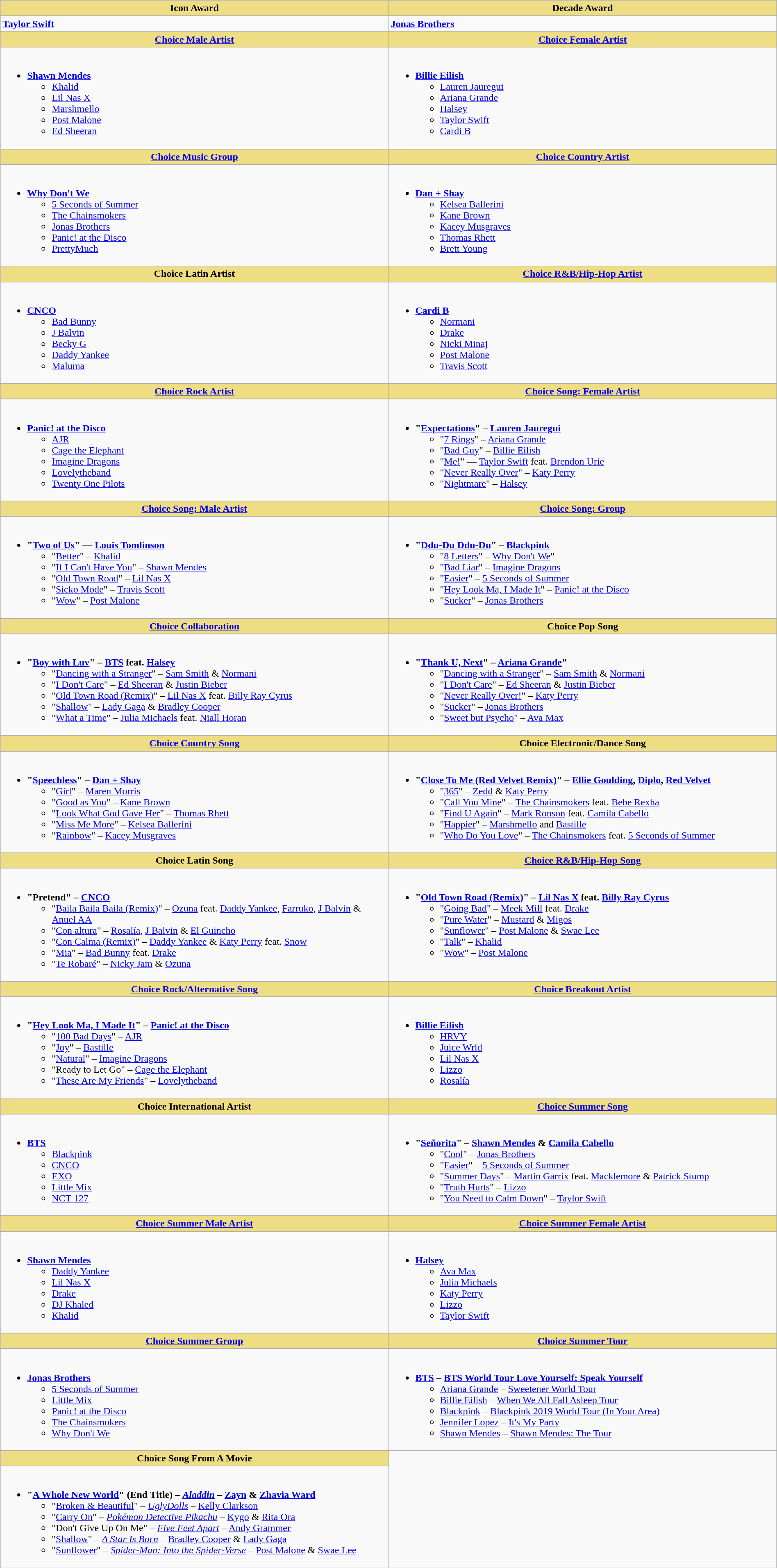<table class="wikitable" style="width:100%">
<tr>
<th style="background:#EEDD82; width:50%">Icon Award</th>
<th style="background:#EEDD82; width:50%">Decade Award</th>
</tr>
<tr>
<td valign="top"><strong><a href='#'>Taylor Swift</a></strong></td>
<td valign="top"><strong><a href='#'>Jonas Brothers</a></strong></td>
</tr>
<tr>
<th style="background:#EEDD82; width:50%"><a href='#'>Choice Male Artist</a></th>
<th style="background:#EEDD82; width:50%"><a href='#'>Choice Female Artist</a></th>
</tr>
<tr ]>
<td valign="top"><br><ul><li><strong><a href='#'>Shawn Mendes</a></strong><ul><li><a href='#'>Khalid</a></li><li><a href='#'>Lil Nas X</a></li><li><a href='#'>Marshmello</a></li><li><a href='#'>Post Malone</a></li><li><a href='#'>Ed Sheeran</a></li></ul></li></ul></td>
<td valign="top"><br><ul><li><strong><a href='#'>Billie Eilish</a></strong><ul><li><a href='#'>Lauren Jauregui</a></li><li><a href='#'>Ariana Grande</a></li><li><a href='#'>Halsey</a></li><li><a href='#'>Taylor Swift</a></li><li><a href='#'>Cardi B</a></li></ul></li></ul></td>
</tr>
<tr>
<th style="background:#EEDD82; width:50%"><a href='#'>Choice Music Group</a></th>
<th style="background:#EEDD82; width:50%"><a href='#'>Choice Country Artist</a></th>
</tr>
<tr>
<td valign="top"><br><ul><li><strong><a href='#'>Why Don't We</a></strong><ul><li><a href='#'>5 Seconds of Summer</a></li><li><a href='#'>The Chainsmokers</a></li><li><a href='#'>Jonas Brothers</a></li><li><a href='#'>Panic! at the Disco</a></li><li><a href='#'>PrettyMuch</a></li></ul></li></ul></td>
<td valign="top"><br><ul><li><strong><a href='#'>Dan + Shay</a></strong><ul><li><a href='#'>Kelsea Ballerini</a></li><li><a href='#'>Kane Brown</a></li><li><a href='#'>Kacey Musgraves</a></li><li><a href='#'>Thomas Rhett</a></li><li><a href='#'>Brett Young</a></li></ul></li></ul></td>
</tr>
<tr>
<th style="background:#EEDD82; width:50%">Choice Latin Artist</th>
<th style="background:#EEDD82; width:50%"><a href='#'>Choice R&B/Hip-Hop Artist</a></th>
</tr>
<tr>
<td valign="top"><br><ul><li><strong><a href='#'>CNCO</a></strong><ul><li><a href='#'>Bad Bunny</a></li><li><a href='#'>J Balvin</a></li><li><a href='#'>Becky G</a></li><li><a href='#'>Daddy Yankee</a></li><li><a href='#'>Maluma</a></li></ul></li></ul></td>
<td valign="top"><br><ul><li><strong><a href='#'>Cardi B</a></strong><ul><li><a href='#'>Normani</a></li><li><a href='#'>Drake</a></li><li><a href='#'>Nicki Minaj</a></li><li><a href='#'>Post Malone</a></li><li><a href='#'>Travis Scott</a></li></ul></li></ul></td>
</tr>
<tr>
<th style="background:#EEDD82; width:50%"><a href='#'>Choice Rock Artist</a></th>
<th style="background:#EEDD82; width:50%"><a href='#'>Choice Song: Female Artist</a></th>
</tr>
<tr>
<td valign="top"><br><ul><li><strong><a href='#'>Panic! at the Disco</a></strong><ul><li><a href='#'>AJR</a></li><li><a href='#'>Cage the Elephant</a></li><li><a href='#'>Imagine Dragons</a></li><li><a href='#'>Lovelytheband</a></li><li><a href='#'>Twenty One Pilots</a></li></ul></li></ul></td>
<td valign="top"><br><ul><li><strong>"<a href='#'>Expectations</a>" – <a href='#'>Lauren Jauregui</a></strong><ul><li>"<a href='#'>7 Rings</a>" – <a href='#'>Ariana Grande</a></li><li>"<a href='#'>Bad Guy</a>" – <a href='#'>Billie Eilish</a></li><li>"<a href='#'>Me!</a>" — <a href='#'>Taylor Swift</a> feat. <a href='#'>Brendon Urie</a></li><li>"<a href='#'>Never Really Over</a>" – <a href='#'>Katy Perry</a></li><li>"<a href='#'>Nightmare</a>" – <a href='#'>Halsey</a></li></ul></li></ul></td>
</tr>
<tr>
<th style="background:#EEDD82; width:50%"><a href='#'>Choice Song: Male Artist</a></th>
<th style="background:#EEDD82; width:50%"><a href='#'>Choice Song: Group</a></th>
</tr>
<tr>
<td valign="top"><br><ul><li><strong>"<a href='#'>Two of Us</a>" — <a href='#'>Louis Tomlinson</a></strong><ul><li>"<a href='#'>Better</a>" – <a href='#'>Khalid</a></li><li>"<a href='#'>If I Can't Have You</a>" – <a href='#'>Shawn Mendes</a></li><li>"<a href='#'>Old Town Road</a>" – <a href='#'>Lil Nas X</a></li><li>"<a href='#'>Sicko Mode</a>" – <a href='#'>Travis Scott</a></li><li>"<a href='#'>Wow</a>" – <a href='#'>Post Malone</a></li></ul></li></ul></td>
<td valign="top"><br><ul><li><strong>"<a href='#'>Ddu-Du Ddu-Du</a>" – <a href='#'>Blackpink</a></strong><ul><li>"<a href='#'>8 Letters</a>" – <a href='#'>Why Don't We</a>"</li><li>"<a href='#'>Bad Liar</a>" – <a href='#'>Imagine Dragons</a></li><li>"<a href='#'>Easier</a>" – <a href='#'>5 Seconds of Summer</a></li><li>"<a href='#'>Hey Look Ma, I Made It</a>" – <a href='#'>Panic! at the Disco</a></li><li>"<a href='#'>Sucker</a>" – <a href='#'>Jonas Brothers</a></li></ul></li></ul></td>
</tr>
<tr>
<th style="background:#EEDD82; width:50%"><a href='#'>Choice Collaboration</a></th>
<th style="background:#EEDD82; width:50%">Choice Pop Song</th>
</tr>
<tr>
<td valign="top"><br><ul><li><strong>"<a href='#'>Boy with Luv</a>" – <a href='#'>BTS</a> feat. <a href='#'>Halsey</a></strong><ul><li>"<a href='#'>Dancing with a Stranger</a>" – <a href='#'>Sam Smith</a> & <a href='#'>Normani</a></li><li>"<a href='#'>I Don't Care</a>" – <a href='#'>Ed Sheeran</a> & <a href='#'>Justin Bieber</a></li><li>"<a href='#'>Old Town Road (Remix)</a>" – <a href='#'>Lil Nas X</a> feat. <a href='#'>Billy Ray Cyrus</a></li><li>"<a href='#'>Shallow</a>" – <a href='#'>Lady Gaga</a> & <a href='#'>Bradley Cooper</a></li><li>"<a href='#'>What a Time</a>" – <a href='#'>Julia Michaels</a> feat. <a href='#'>Niall Horan</a></li></ul></li></ul></td>
<td valign="top"><br><ul><li><strong>"<a href='#'>Thank U, Next</a>" – <a href='#'>Ariana Grande</a>"</strong><ul><li>"<a href='#'>Dancing with a Stranger</a>" – <a href='#'>Sam Smith</a> & <a href='#'>Normani</a></li><li>"<a href='#'>I Don't Care</a>" – <a href='#'>Ed Sheeran</a> & <a href='#'>Justin Bieber</a></li><li>"<a href='#'>Never Really Over!</a>" – <a href='#'>Katy Perry</a></li><li>"<a href='#'>Sucker</a>" – <a href='#'>Jonas Brothers</a></li><li>"<a href='#'>Sweet but Psycho</a>" – <a href='#'>Ava Max</a></li></ul></li></ul></td>
</tr>
<tr>
<th style="background:#EEDD82; width:50%"><a href='#'>Choice Country Song</a></th>
<th style="background:#EEDD82; width:50%">Choice Electronic/Dance Song</th>
</tr>
<tr>
<td valign="top"><br><ul><li><strong>"<a href='#'>Speechless</a>" – <a href='#'>Dan + Shay</a></strong><ul><li>"<a href='#'>Girl</a>" – <a href='#'>Maren Morris</a></li><li>"<a href='#'>Good as You</a>" – <a href='#'>Kane Brown</a></li><li>"<a href='#'>Look What God Gave Her</a>" – <a href='#'>Thomas Rhett</a></li><li>"<a href='#'>Miss Me More</a>" – <a href='#'>Kelsea Ballerini</a></li><li>"<a href='#'>Rainbow</a>" – <a href='#'>Kacey Musgraves</a></li></ul></li></ul></td>
<td valign="top"><br><ul><li><strong>"<a href='#'>Close To Me (Red Velvet Remix)</a>" – <a href='#'>Ellie Goulding</a>, <a href='#'>Diplo</a>, <a href='#'>Red Velvet</a></strong><ul><li>"<a href='#'>365</a>" – <a href='#'>Zedd</a> & <a href='#'>Katy Perry</a></li><li>"<a href='#'>Call You Mine</a>" – <a href='#'>The Chainsmokers</a> feat. <a href='#'>Bebe Rexha</a></li><li>"<a href='#'>Find U Again</a>" – <a href='#'>Mark Ronson</a> feat. <a href='#'>Camila Cabello</a></li><li>"<a href='#'>Happier</a>" – <a href='#'>Marshmello</a> and <a href='#'>Bastille</a></li><li>"<a href='#'>Who Do You Love</a>" – <a href='#'>The Chainsmokers</a> feat. <a href='#'>5 Seconds of Summer</a></li></ul></li></ul></td>
</tr>
<tr>
<th style="background:#EEDD82; width:50%">Choice Latin Song</th>
<th style="background:#EEDD82; width:50%"><a href='#'>Choice R&B/Hip-Hop Song</a></th>
</tr>
<tr>
<td valign="top"><br><ul><li><strong>"Pretend" – <a href='#'>CNCO</a></strong><ul><li>"<a href='#'>Baila Baila Baila (Remix)</a>" – <a href='#'>Ozuna</a> feat. <a href='#'>Daddy Yankee</a>, <a href='#'>Farruko</a>, <a href='#'>J Balvin</a> & <a href='#'>Anuel AA</a></li><li>"<a href='#'>Con altura</a>" – <a href='#'>Rosalía</a>, <a href='#'>J Balvin</a> & <a href='#'>El Guincho</a></li><li>"<a href='#'>Con Calma (Remix)</a>" – <a href='#'>Daddy Yankee</a> & <a href='#'>Katy Perry</a> feat. <a href='#'>Snow</a></li><li>"<a href='#'>Mia</a>" – <a href='#'>Bad Bunny</a> feat. <a href='#'>Drake</a></li><li>"<a href='#'>Te Robaré</a>" – <a href='#'>Nicky Jam</a> & <a href='#'>Ozuna</a></li></ul></li></ul></td>
<td valign="top"><br><ul><li><strong>"<a href='#'>Old Town Road (Remix)</a>" – <a href='#'>Lil Nas X</a> feat. <a href='#'>Billy Ray Cyrus</a></strong><ul><li>"<a href='#'>Going Bad</a>" – <a href='#'>Meek Mill</a> feat. <a href='#'>Drake</a></li><li>"<a href='#'>Pure Water</a>" – <a href='#'>Mustard</a> & <a href='#'>Migos</a></li><li>"<a href='#'>Sunflower</a>" – <a href='#'>Post Malone</a> & <a href='#'>Swae Lee</a></li><li>"<a href='#'>Talk</a>" – <a href='#'>Khalid</a></li><li>"<a href='#'>Wow</a>" – <a href='#'>Post Malone</a></li></ul></li></ul></td>
</tr>
<tr>
<th style="background:#EEDD82; width:50%"><a href='#'>Choice Rock/Alternative Song</a></th>
<th style="background:#EEDD82; width:50%"><a href='#'>Choice Breakout Artist</a></th>
</tr>
<tr>
<td valign="top"><br><ul><li><strong>"<a href='#'>Hey Look Ma, I Made It</a>" – <a href='#'>Panic! at the Disco</a></strong><ul><li>"<a href='#'>100 Bad Days</a>" – <a href='#'>AJR</a></li><li>"<a href='#'>Joy</a>" – <a href='#'>Bastille</a></li><li>"<a href='#'>Natural</a>" – <a href='#'>Imagine Dragons</a></li><li>"Ready to Let Go" – <a href='#'>Cage the Elephant</a></li><li>"<a href='#'>These Are My Friends</a>" – <a href='#'>Lovelytheband</a></li></ul></li></ul></td>
<td valign="top"><br><ul><li><strong><a href='#'>Billie Eilish</a></strong><ul><li><a href='#'>HRVY</a></li><li><a href='#'>Juice Wrld</a></li><li><a href='#'>Lil Nas X</a></li><li><a href='#'>Lizzo</a></li><li><a href='#'>Rosalía</a></li></ul></li></ul></td>
</tr>
<tr>
<th style="background:#EEDD82; width:50%">Choice International Artist</th>
<th style="background:#EEDD82; width:50%"><a href='#'>Choice Summer Song</a></th>
</tr>
<tr>
<td valign="top"><br><ul><li><strong><a href='#'>BTS</a></strong><ul><li><a href='#'>Blackpink</a></li><li><a href='#'>CNCO</a></li><li><a href='#'>EXO</a></li><li><a href='#'>Little Mix</a></li><li><a href='#'>NCT 127</a></li></ul></li></ul></td>
<td valign="top"><br><ul><li><strong>"<a href='#'>Señorita</a>" – <a href='#'>Shawn Mendes</a> & <a href='#'>Camila Cabello</a></strong><ul><li>"<a href='#'>Cool</a>" – <a href='#'>Jonas Brothers</a></li><li>"<a href='#'>Easier</a>" – <a href='#'>5 Seconds of Summer</a></li><li>"<a href='#'>Summer Days</a>" – <a href='#'>Martin Garrix</a> feat. <a href='#'>Macklemore</a> & <a href='#'>Patrick Stump</a></li><li>"<a href='#'>Truth Hurts</a>" – <a href='#'>Lizzo</a></li><li>"<a href='#'>You Need to Calm Down</a>" – <a href='#'>Taylor Swift</a></li></ul></li></ul></td>
</tr>
<tr>
<th style="background:#EEDD82; width:50%"><a href='#'>Choice Summer Male Artist</a></th>
<th style="background:#EEDD82; width:50%"><a href='#'>Choice Summer Female Artist</a></th>
</tr>
<tr>
<td valign="top"><br><ul><li><strong><a href='#'>Shawn Mendes</a></strong><ul><li><a href='#'>Daddy Yankee</a></li><li><a href='#'>Lil Nas X</a></li><li><a href='#'>Drake</a></li><li><a href='#'>DJ Khaled</a></li><li><a href='#'>Khalid</a></li></ul></li></ul></td>
<td valign="top"><br><ul><li><strong><a href='#'>Halsey</a></strong><ul><li><a href='#'>Ava Max</a></li><li><a href='#'>Julia Michaels</a></li><li><a href='#'>Katy Perry</a></li><li><a href='#'>Lizzo</a></li><li><a href='#'>Taylor Swift</a></li></ul></li></ul></td>
</tr>
<tr>
<th style="background:#EEDD82; width:50%"><a href='#'>Choice Summer Group</a></th>
<th style="background:#EEDD82; width:50%"><a href='#'>Choice Summer Tour</a></th>
</tr>
<tr>
<td valign="top"><br><ul><li><strong><a href='#'>Jonas Brothers</a></strong><ul><li><a href='#'>5 Seconds of Summer</a></li><li><a href='#'>Little Mix</a></li><li><a href='#'>Panic! at the Disco</a></li><li><a href='#'>The Chainsmokers</a></li><li><a href='#'>Why Don't We</a></li></ul></li></ul></td>
<td valign="top"><br><ul><li><strong><a href='#'>BTS</a> – <a href='#'>BTS World Tour Love Yourself: Speak Yourself</a></strong><ul><li><a href='#'>Ariana Grande</a> – <a href='#'>Sweetener World Tour</a></li><li><a href='#'>Billie Eilish</a> – <a href='#'>When We All Fall Asleep Tour</a></li><li><a href='#'>Blackpink</a> – <a href='#'>Blackpink 2019 World Tour (In Your Area)</a></li><li><a href='#'>Jennifer Lopez</a> – <a href='#'>It's My Party</a></li><li><a href='#'>Shawn Mendes</a> – <a href='#'>Shawn Mendes: The Tour</a></li></ul></li></ul></td>
</tr>
<tr>
<th style="background:#EEDD82;">Choice Song From A Movie</th>
<td rowspan="2"></td>
</tr>
<tr>
<td style="vertical-align:top;"><br><ul><li><strong>"<a href='#'>A Whole New World</a>" (End Title) – <em><a href='#'>Aladdin</a></em> – <a href='#'>Zayn</a> & <a href='#'>Zhavia Ward</a> </strong><ul><li>"<a href='#'>Broken & Beautiful</a>" – <em><a href='#'>UglyDolls</a></em> – <a href='#'>Kelly Clarkson</a></li><li>"<a href='#'>Carry On</a>" – <em><a href='#'>Pokémon Detective Pikachu</a></em> – <a href='#'>Kygo</a> & <a href='#'>Rita Ora</a></li><li>"Don't Give Up On Me" – <em><a href='#'>Five Feet Apart</a></em> – <a href='#'>Andy Grammer</a></li><li>"<a href='#'>Shallow</a>" – <em><a href='#'>A Star Is Born</a></em> – <a href='#'>Bradley Cooper</a> & <a href='#'>Lady Gaga</a></li><li>"<a href='#'>Sunflower</a>" – <em><a href='#'>Spider-Man: Into the Spider-Verse</a></em> – <a href='#'>Post Malone</a> & <a href='#'>Swae Lee</a></li></ul></li></ul></td>
</tr>
</table>
